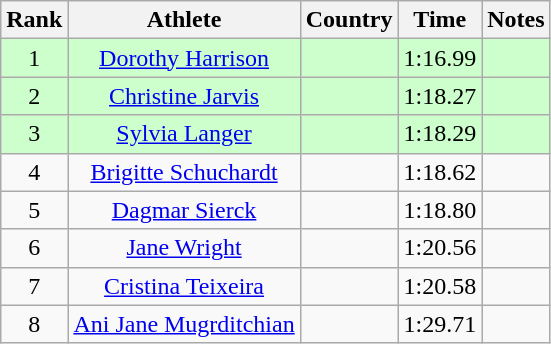<table class="wikitable sortable" style="text-align:center">
<tr>
<th>Rank</th>
<th>Athlete</th>
<th>Country</th>
<th>Time</th>
<th>Notes</th>
</tr>
<tr bgcolor=ccffcc>
<td>1</td>
<td><a href='#'>Dorothy Harrison</a></td>
<td align=left></td>
<td>1:16.99</td>
<td></td>
</tr>
<tr bgcolor=ccffcc>
<td>2</td>
<td><a href='#'>Christine Jarvis</a></td>
<td align=left></td>
<td>1:18.27</td>
<td></td>
</tr>
<tr bgcolor=ccffcc>
<td>3</td>
<td><a href='#'>Sylvia Langer</a></td>
<td align=left></td>
<td>1:18.29</td>
<td></td>
</tr>
<tr>
<td>4</td>
<td><a href='#'>Brigitte Schuchardt</a></td>
<td align=left></td>
<td>1:18.62</td>
<td></td>
</tr>
<tr>
<td>5</td>
<td><a href='#'>Dagmar Sierck</a></td>
<td align=left></td>
<td>1:18.80</td>
<td></td>
</tr>
<tr>
<td>6</td>
<td><a href='#'>Jane Wright</a></td>
<td align=left></td>
<td>1:20.56</td>
<td></td>
</tr>
<tr>
<td>7</td>
<td><a href='#'>Cristina Teixeira</a></td>
<td align=left></td>
<td>1:20.58</td>
<td></td>
</tr>
<tr>
<td>8</td>
<td><a href='#'>Ani Jane Mugrditchian</a></td>
<td align=left></td>
<td>1:29.71</td>
<td></td>
</tr>
</table>
